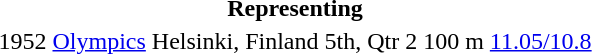<table>
<tr>
<th colspan="6">Representing </th>
</tr>
<tr>
<td>1952</td>
<td><a href='#'>Olympics</a></td>
<td>Helsinki, Finland</td>
<td>5th, Qtr 2</td>
<td>100 m</td>
<td><a href='#'>11.05/10.8</a></td>
</tr>
</table>
